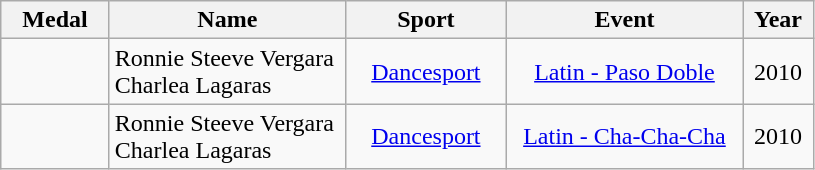<table class="wikitable"  style="font-size:100%;  text-align:center;">
<tr>
<th width="65">Medal</th>
<th width="150">Name</th>
<th width="100">Sport</th>
<th width="150">Event</th>
<th width="40">Year</th>
</tr>
<tr>
<td></td>
<td align=left>Ronnie Steeve Vergara<br>Charlea Lagaras</td>
<td><a href='#'>Dancesport</a></td>
<td><a href='#'>Latin - Paso Doble</a></td>
<td>2010</td>
</tr>
<tr>
<td></td>
<td align=left>Ronnie Steeve Vergara<br>Charlea Lagaras</td>
<td><a href='#'>Dancesport</a></td>
<td><a href='#'>Latin - Cha-Cha-Cha</a></td>
<td>2010</td>
</tr>
</table>
